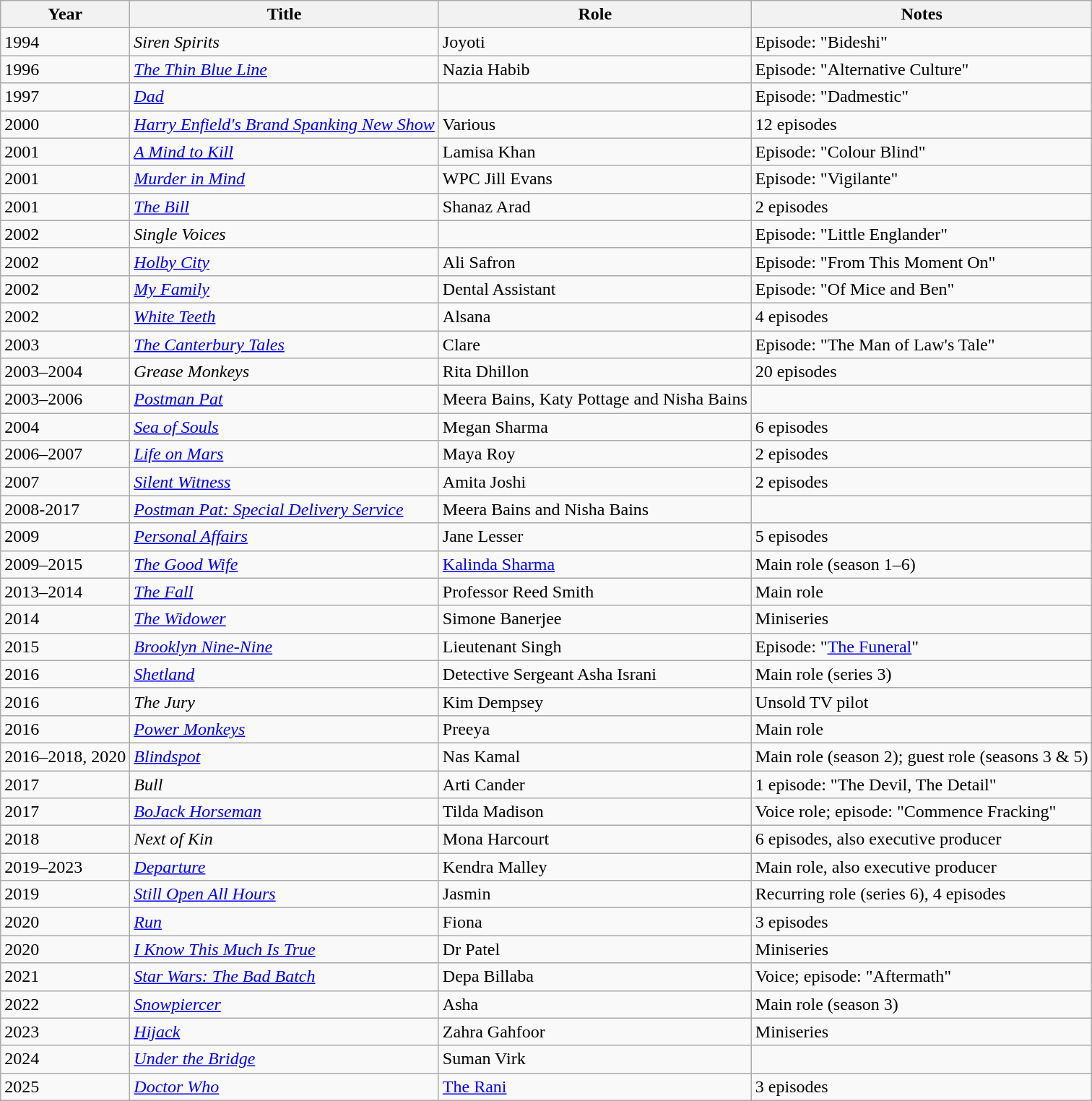<table class="wikitable sortable">
<tr>
<th>Year</th>
<th>Title</th>
<th>Role</th>
<th class=unsortable>Notes</th>
</tr>
<tr>
<td>1994</td>
<td><em>Siren Spirits</em></td>
<td>Joyoti</td>
<td>Episode: "Bideshi"</td>
</tr>
<tr>
<td>1996</td>
<td><em><a href='#'>The Thin Blue Line</a></em></td>
<td>Nazia Habib</td>
<td>Episode: "Alternative Culture"</td>
</tr>
<tr>
<td>1997</td>
<td><em><a href='#'>Dad</a></em></td>
<td></td>
<td>Episode: "Dadmestic"</td>
</tr>
<tr>
<td>2000</td>
<td><em><a href='#'>Harry Enfield's Brand Spanking New Show</a></em></td>
<td>Various</td>
<td>12 episodes</td>
</tr>
<tr>
<td>2001</td>
<td><em><a href='#'>A Mind to Kill</a></em></td>
<td>Lamisa Khan</td>
<td>Episode: "Colour Blind"</td>
</tr>
<tr>
<td>2001</td>
<td><em><a href='#'>Murder in Mind</a></em></td>
<td>WPC Jill Evans</td>
<td>Episode: "Vigilante"</td>
</tr>
<tr>
<td>2001</td>
<td><em><a href='#'>The Bill</a></em></td>
<td>Shanaz Arad</td>
<td>2 episodes</td>
</tr>
<tr>
<td>2002</td>
<td><em>Single Voices</em></td>
<td></td>
<td>Episode: "Little Englander"</td>
</tr>
<tr>
<td>2002</td>
<td><em><a href='#'>Holby City</a></em></td>
<td>Ali Safron</td>
<td>Episode: "From This Moment On"</td>
</tr>
<tr>
<td>2002</td>
<td><em><a href='#'>My Family</a></em></td>
<td>Dental Assistant</td>
<td>Episode: "Of Mice and Ben"</td>
</tr>
<tr>
<td>2002</td>
<td><em><a href='#'>White Teeth</a></em></td>
<td>Alsana</td>
<td>4 episodes</td>
</tr>
<tr>
<td>2003</td>
<td><em><a href='#'>The Canterbury Tales</a></em></td>
<td>Clare</td>
<td>Episode: "The Man of Law's Tale"</td>
</tr>
<tr>
<td>2003–2004</td>
<td><em>Grease Monkeys</em></td>
<td>Rita Dhillon</td>
<td>20 episodes</td>
</tr>
<tr>
<td>2003–2006</td>
<td><em><a href='#'>Postman Pat</a></em></td>
<td>Meera Bains, Katy Pottage and Nisha Bains</td>
<td></td>
</tr>
<tr>
<td>2004</td>
<td><em><a href='#'>Sea of Souls</a></em></td>
<td>Megan Sharma</td>
<td>6 episodes</td>
</tr>
<tr>
<td>2006–2007</td>
<td><em><a href='#'>Life on Mars</a></em></td>
<td>Maya Roy</td>
<td>2 episodes</td>
</tr>
<tr>
<td>2007</td>
<td><em><a href='#'>Silent Witness</a></em></td>
<td>Amita Joshi</td>
<td>2 episodes</td>
</tr>
<tr>
<td>2008-2017</td>
<td><em><a href='#'>Postman Pat: Special Delivery Service</a></em></td>
<td>Meera Bains and Nisha Bains</td>
<td></td>
</tr>
<tr>
<td>2009</td>
<td><em><a href='#'>Personal Affairs</a></em></td>
<td>Jane Lesser</td>
<td>5 episodes</td>
</tr>
<tr>
<td>2009–2015</td>
<td><em><a href='#'>The Good Wife</a></em></td>
<td><a href='#'>Kalinda Sharma</a></td>
<td>Main role (season 1–6)</td>
</tr>
<tr>
<td>2013–2014</td>
<td><em><a href='#'>The Fall</a></em></td>
<td>Professor Reed Smith</td>
<td>Main role</td>
</tr>
<tr>
<td>2014</td>
<td><em><a href='#'>The Widower</a></em></td>
<td>Simone Banerjee</td>
<td>Miniseries</td>
</tr>
<tr>
<td>2015</td>
<td><em><a href='#'>Brooklyn Nine-Nine</a></em></td>
<td>Lieutenant Singh</td>
<td>Episode: "<a href='#'>The Funeral</a>"</td>
</tr>
<tr>
<td>2016</td>
<td><em><a href='#'>Shetland</a></em></td>
<td>Detective Sergeant Asha Israni</td>
<td>Main role (series 3)</td>
</tr>
<tr>
<td>2016</td>
<td><em>The Jury</em></td>
<td>Kim Dempsey</td>
<td>Unsold TV pilot</td>
</tr>
<tr>
<td>2016</td>
<td><em><a href='#'>Power Monkeys</a></em></td>
<td>Preeya</td>
<td>Main role</td>
</tr>
<tr>
<td>2016–2018, 2020</td>
<td><em><a href='#'>Blindspot</a></em></td>
<td>Nas Kamal</td>
<td>Main role (season 2); guest role (seasons 3 & 5)</td>
</tr>
<tr>
<td>2017</td>
<td><em>Bull</em></td>
<td>Arti Cander</td>
<td>1 episode: "The Devil, The Detail"</td>
</tr>
<tr>
<td>2017</td>
<td><em><a href='#'>BoJack Horseman</a></em></td>
<td>Tilda Madison</td>
<td>Voice role; episode: "Commence Fracking"</td>
</tr>
<tr>
<td>2018</td>
<td><em>Next of Kin</em></td>
<td>Mona Harcourt</td>
<td>6 episodes, also executive producer</td>
</tr>
<tr>
<td>2019–2023</td>
<td><em><a href='#'>Departure</a></em></td>
<td>Kendra Malley</td>
<td>Main role, also executive producer</td>
</tr>
<tr>
<td>2019</td>
<td><em><a href='#'>Still Open All Hours</a></em></td>
<td>Jasmin</td>
<td>Recurring role (series 6), 4 episodes</td>
</tr>
<tr>
<td>2020</td>
<td><em><a href='#'>Run</a></em></td>
<td>Fiona</td>
<td>3 episodes</td>
</tr>
<tr>
<td>2020</td>
<td><em><a href='#'>I Know This Much Is True</a></em></td>
<td>Dr Patel</td>
<td>Miniseries</td>
</tr>
<tr>
<td>2021</td>
<td><em><a href='#'>Star Wars: The Bad Batch</a></em></td>
<td>Depa Billaba</td>
<td>Voice; episode: "Aftermath"</td>
</tr>
<tr>
<td>2022</td>
<td><em><a href='#'>Snowpiercer</a></em></td>
<td>Asha</td>
<td>Main role (season 3)</td>
</tr>
<tr>
<td>2023</td>
<td><em><a href='#'>Hijack</a></em></td>
<td>Zahra Gahfoor</td>
<td>Miniseries</td>
</tr>
<tr>
<td>2024</td>
<td><em><a href='#'>Under the Bridge</a></em></td>
<td>Suman Virk</td>
<td></td>
</tr>
<tr>
<td>2025</td>
<td><em><a href='#'>Doctor Who</a></em></td>
<td><a href='#'>The Rani</a></td>
<td>3 episodes</td>
</tr>
</table>
